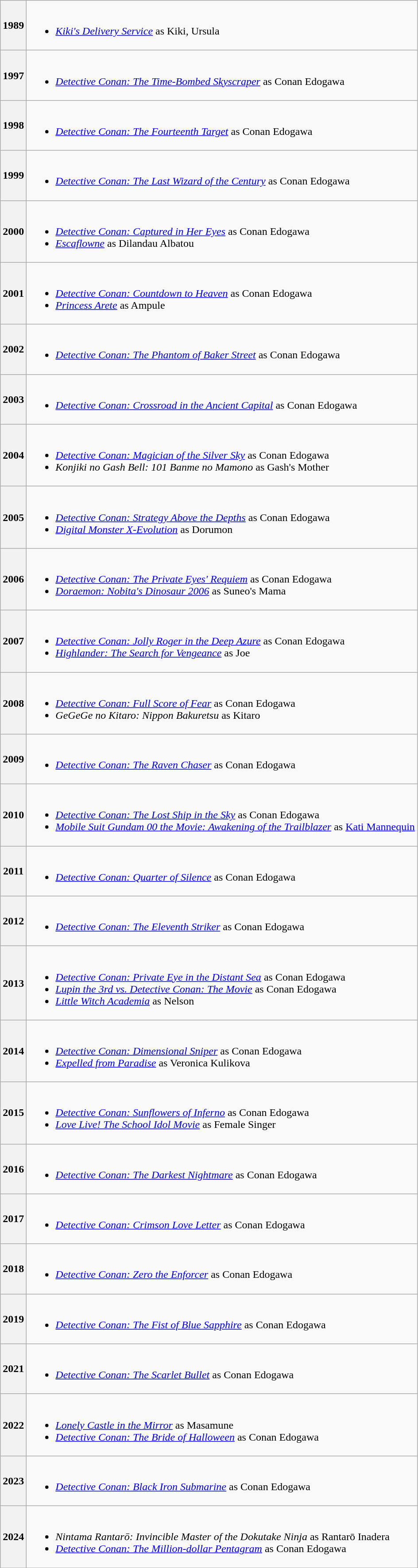<table class="wikitable">
<tr>
<th>1989</th>
<td><br><ul><li><em><a href='#'>Kiki's Delivery Service</a></em> as Kiki, Ursula</li></ul></td>
</tr>
<tr>
<th>1997</th>
<td><br><ul><li><em><a href='#'>Detective Conan: The Time-Bombed Skyscraper</a></em> as Conan Edogawa</li></ul></td>
</tr>
<tr>
<th>1998</th>
<td><br><ul><li><em><a href='#'>Detective Conan: The Fourteenth Target</a></em> as Conan Edogawa</li></ul></td>
</tr>
<tr>
<th>1999</th>
<td><br><ul><li><em><a href='#'>Detective Conan: The Last Wizard of the Century</a></em> as Conan Edogawa</li></ul></td>
</tr>
<tr>
<th>2000</th>
<td><br><ul><li><em><a href='#'>Detective Conan: Captured in Her Eyes</a></em> as Conan Edogawa</li><li><em><a href='#'>Escaflowne</a></em> as Dilandau Albatou</li></ul></td>
</tr>
<tr>
<th>2001</th>
<td><br><ul><li><em><a href='#'>Detective Conan: Countdown to Heaven</a></em> as Conan Edogawa</li><li><em><a href='#'>Princess Arete</a></em> as Ampule</li></ul></td>
</tr>
<tr>
<th>2002</th>
<td><br><ul><li><em><a href='#'>Detective Conan: The Phantom of Baker Street</a></em> as Conan Edogawa</li></ul></td>
</tr>
<tr>
<th>2003</th>
<td><br><ul><li><em><a href='#'>Detective Conan: Crossroad in the Ancient Capital</a></em> as Conan Edogawa</li></ul></td>
</tr>
<tr>
<th>2004</th>
<td><br><ul><li><em><a href='#'>Detective Conan: Magician of the Silver Sky</a></em> as Conan Edogawa</li><li><em>Konjiki no Gash Bell: 101 Banme no Mamono</em> as Gash's Mother</li></ul></td>
</tr>
<tr>
<th>2005</th>
<td><br><ul><li><em><a href='#'>Detective Conan: Strategy Above the Depths</a></em> as Conan Edogawa</li><li><em><a href='#'>Digital Monster X-Evolution</a></em> as Dorumon</li></ul></td>
</tr>
<tr>
<th>2006</th>
<td><br><ul><li><em><a href='#'>Detective Conan: The Private Eyes' Requiem</a></em> as Conan Edogawa</li><li><em><a href='#'>Doraemon: Nobita's Dinosaur 2006</a></em> as Suneo's Mama</li></ul></td>
</tr>
<tr>
<th>2007</th>
<td><br><ul><li><em><a href='#'>Detective Conan: Jolly Roger in the Deep Azure</a></em> as Conan Edogawa</li><li><em><a href='#'>Highlander: The Search for Vengeance</a></em> as Joe</li></ul></td>
</tr>
<tr>
<th>2008</th>
<td><br><ul><li><em><a href='#'>Detective Conan: Full Score of Fear</a></em> as Conan Edogawa</li><li><em>GeGeGe no Kitaro: Nippon Bakuretsu</em> as Kitaro</li></ul></td>
</tr>
<tr>
<th>2009</th>
<td><br><ul><li><em><a href='#'>Detective Conan: The Raven Chaser</a></em> as Conan Edogawa</li></ul></td>
</tr>
<tr>
<th>2010</th>
<td><br><ul><li><em><a href='#'>Detective Conan: The Lost Ship in the Sky</a></em> as Conan Edogawa</li><li><em><a href='#'>Mobile Suit Gundam 00 the Movie: Awakening of the Trailblazer</a></em> as <a href='#'>Kati Mannequin</a></li></ul></td>
</tr>
<tr>
<th>2011</th>
<td><br><ul><li><em><a href='#'>Detective Conan: Quarter of Silence</a></em> as Conan Edogawa</li></ul></td>
</tr>
<tr>
<th>2012</th>
<td><br><ul><li><em><a href='#'>Detective Conan: The Eleventh Striker</a></em> as Conan Edogawa</li></ul></td>
</tr>
<tr>
<th>2013</th>
<td><br><ul><li><em><a href='#'>Detective Conan: Private Eye in the Distant Sea</a></em> as Conan Edogawa</li><li><em><a href='#'>Lupin the 3rd vs. Detective Conan: The Movie</a></em> as Conan Edogawa</li><li><em><a href='#'>Little Witch Academia</a></em> as Nelson</li></ul></td>
</tr>
<tr>
<th>2014</th>
<td><br><ul><li><em><a href='#'>Detective Conan: Dimensional Sniper</a></em> as Conan Edogawa</li><li><em><a href='#'>Expelled from Paradise</a></em> as Veronica Kulikova</li></ul></td>
</tr>
<tr>
<th>2015</th>
<td><br><ul><li><em><a href='#'>Detective Conan: Sunflowers of Inferno</a></em> as Conan Edogawa</li><li><em><a href='#'>Love Live! The School Idol Movie</a></em> as Female Singer</li></ul></td>
</tr>
<tr>
<th>2016</th>
<td><br><ul><li><em><a href='#'>Detective Conan: The Darkest Nightmare</a></em> as Conan Edogawa</li></ul></td>
</tr>
<tr>
<th>2017</th>
<td><br><ul><li><em><a href='#'>Detective Conan: Crimson Love Letter</a></em> as Conan Edogawa</li></ul></td>
</tr>
<tr>
<th>2018</th>
<td><br><ul><li><em><a href='#'>Detective Conan: Zero the Enforcer</a></em> as Conan Edogawa</li></ul></td>
</tr>
<tr>
<th>2019</th>
<td><br><ul><li><em><a href='#'>Detective Conan: The Fist of Blue Sapphire</a></em> as Conan Edogawa</li></ul></td>
</tr>
<tr>
<th>2021</th>
<td><br><ul><li><em><a href='#'>Detective Conan: The Scarlet Bullet</a></em> as Conan Edogawa</li></ul></td>
</tr>
<tr>
<th>2022</th>
<td><br><ul><li><em><a href='#'>Lonely Castle in the Mirror</a></em> as Masamune</li><li><em><a href='#'>Detective Conan: The Bride of Halloween</a></em> as Conan Edogawa</li></ul></td>
</tr>
<tr>
<th>2023</th>
<td><br><ul><li><em><a href='#'>Detective Conan: Black Iron Submarine</a></em> as Conan Edogawa</li></ul></td>
</tr>
<tr>
<th>2024</th>
<td><br><ul><li><em>Nintama Rantarō: Invincible Master of the Dokutake Ninja</em> as Rantarō Inadera</li><li><em><a href='#'>Detective Conan: The Million-dollar Pentagram</a></em> as Conan Edogawa</li></ul></td>
</tr>
<tr>
</tr>
</table>
